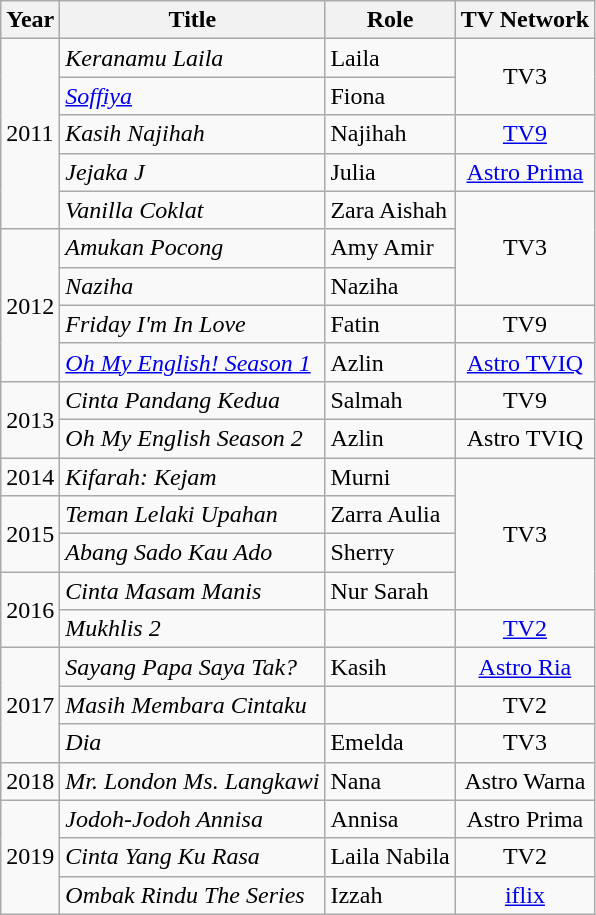<table class="wikitable">
<tr>
<th>Year</th>
<th>Title</th>
<th>Role</th>
<th>TV Network</th>
</tr>
<tr>
<td rowspan=5>2011</td>
<td><em>Keranamu Laila</em></td>
<td>Laila</td>
<td rowspan="2" style="text-align:center;">TV3</td>
</tr>
<tr>
<td><em><a href='#'>Soffiya</a></em></td>
<td>Fiona</td>
</tr>
<tr>
<td><em>Kasih Najihah</em></td>
<td>Najihah</td>
<td style="text-align:center;"><a href='#'>TV9</a></td>
</tr>
<tr>
<td><em>Jejaka J</em></td>
<td>Julia</td>
<td style="text-align:center;"><a href='#'>Astro Prima</a></td>
</tr>
<tr>
<td><em>Vanilla Coklat</em></td>
<td>Zara Aishah</td>
<td rowspan="3" style="text-align:center;">TV3</td>
</tr>
<tr>
<td rowspan=4>2012</td>
<td><em>Amukan Pocong</em></td>
<td>Amy Amir</td>
</tr>
<tr>
<td><em>Naziha</em></td>
<td>Naziha</td>
</tr>
<tr>
<td><em>Friday I'm In Love</em></td>
<td>Fatin</td>
<td style="text-align:center;">TV9</td>
</tr>
<tr>
<td><em><a href='#'>Oh My English! Season 1</a></em></td>
<td>Azlin</td>
<td style="text-align:center;"><a href='#'>Astro TVIQ</a></td>
</tr>
<tr>
<td rowspan=2>2013</td>
<td><em>Cinta Pandang Kedua</em></td>
<td>Salmah</td>
<td style="text-align:center;">TV9</td>
</tr>
<tr>
<td><em>Oh My English Season 2</em></td>
<td>Azlin</td>
<td style="text-align:center;">Astro TVIQ</td>
</tr>
<tr>
<td>2014</td>
<td><em>Kifarah: Kejam</em></td>
<td>Murni</td>
<td rowspan="4" style="text-align:center;">TV3</td>
</tr>
<tr>
<td rowspan=2>2015</td>
<td><em>Teman Lelaki Upahan</em></td>
<td>Zarra Aulia</td>
</tr>
<tr>
<td><em>Abang Sado Kau Ado</em></td>
<td>Sherry</td>
</tr>
<tr>
<td rowspan=2>2016</td>
<td><em>Cinta Masam Manis</em></td>
<td>Nur Sarah</td>
</tr>
<tr>
<td><em>Mukhlis 2</em></td>
<td></td>
<td style="text-align:center;"><a href='#'>TV2</a></td>
</tr>
<tr>
<td rowspan=3>2017</td>
<td><em>Sayang Papa Saya Tak?</em></td>
<td>Kasih</td>
<td style="text-align:center;"><a href='#'>Astro Ria</a></td>
</tr>
<tr>
<td><em>Masih Membara Cintaku</em></td>
<td></td>
<td style="text-align:center;">TV2</td>
</tr>
<tr>
<td><em>Dia</em></td>
<td>Emelda</td>
<td style="text-align:center;">TV3</td>
</tr>
<tr>
<td>2018</td>
<td><em>Mr. London Ms. Langkawi</em></td>
<td>Nana</td>
<td style="text-align:center;">Astro Warna</td>
</tr>
<tr>
<td rowspan="3">2019</td>
<td><em>Jodoh-Jodoh Annisa</em></td>
<td>Annisa</td>
<td style="text-align:center;">Astro Prima</td>
</tr>
<tr>
<td><em>Cinta Yang Ku Rasa</em></td>
<td>Laila Nabila</td>
<td style="text-align:center;">TV2</td>
</tr>
<tr>
<td><em>Ombak Rindu The Series</em></td>
<td>Izzah</td>
<td style="text-align:center;"><a href='#'>iflix</a></td>
</tr>
</table>
